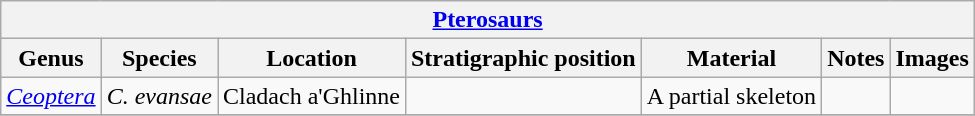<table class="wikitable" align="center">
<tr>
<th colspan="7" align="center"><a href='#'>Pterosaurs</a></th>
</tr>
<tr>
<th>Genus</th>
<th>Species</th>
<th>Location</th>
<th>Stratigraphic position</th>
<th>Material</th>
<th>Notes</th>
<th>Images</th>
</tr>
<tr>
<td><em><a href='#'>Ceoptera</a></em></td>
<td><em>C. evansae</em></td>
<td>Cladach a'Ghlinne</td>
<td></td>
<td>A partial skeleton</td>
<td></td>
<td></td>
</tr>
<tr>
</tr>
</table>
